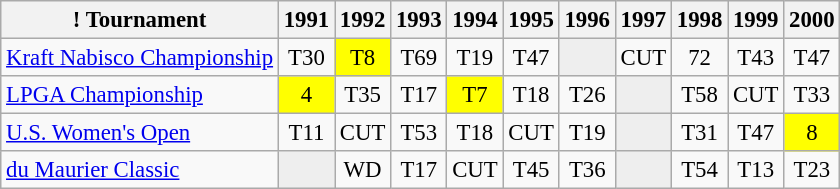<table class="wikitable" style="font-size:95%;text-align:center;">
<tr>
<th>! Tournament</th>
<th>1991</th>
<th>1992</th>
<th>1993</th>
<th>1994</th>
<th>1995</th>
<th>1996</th>
<th>1997</th>
<th>1998</th>
<th>1999</th>
<th>2000</th>
</tr>
<tr>
<td align=left><a href='#'>Kraft Nabisco Championship</a></td>
<td>T30</td>
<td style="background:yellow;">T8</td>
<td>T69</td>
<td>T19</td>
<td>T47</td>
<td style="background:#eeeeee;"></td>
<td>CUT</td>
<td>72</td>
<td>T43</td>
<td>T47</td>
</tr>
<tr>
<td align=left><a href='#'>LPGA Championship</a></td>
<td style="background:yellow;">4</td>
<td>T35</td>
<td>T17</td>
<td style="background:yellow;">T7</td>
<td>T18</td>
<td>T26</td>
<td style="background:#eeeeee;"></td>
<td>T58</td>
<td>CUT</td>
<td>T33</td>
</tr>
<tr>
<td align=left><a href='#'>U.S. Women's Open</a></td>
<td>T11</td>
<td>CUT</td>
<td>T53</td>
<td>T18</td>
<td>CUT</td>
<td>T19</td>
<td style="background:#eeeeee;"></td>
<td>T31</td>
<td>T47</td>
<td style="background:yellow;">8</td>
</tr>
<tr>
<td align=left><a href='#'>du Maurier Classic</a></td>
<td style="background:#eeeeee;"></td>
<td>WD</td>
<td>T17</td>
<td>CUT</td>
<td>T45</td>
<td>T36</td>
<td style="background:#eeeeee;"></td>
<td>T54</td>
<td>T13</td>
<td>T23</td>
</tr>
</table>
